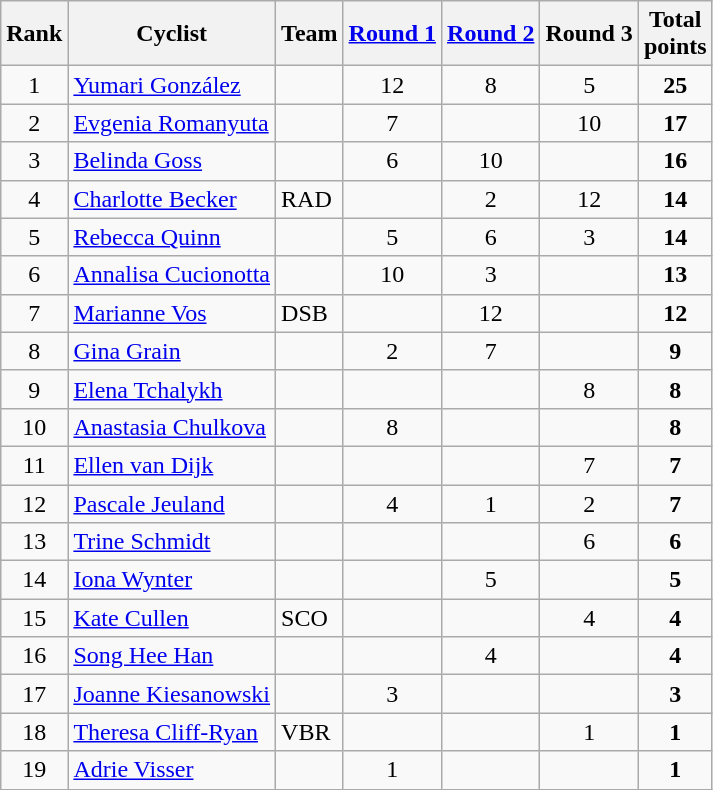<table class=wikitable sortable style=text-align:center;>
<tr>
<th>Rank</th>
<th class=unsortable>Cyclist</th>
<th>Team</th>
<th><a href='#'>Round 1</a></th>
<th><a href='#'>Round 2</a></th>
<th>Round 3</th>
<th>Total<br>points</th>
</tr>
<tr>
<td align=center>1</td>
<td align=left><a href='#'>Yumari González</a></td>
<td align=left></td>
<td>12</td>
<td>8</td>
<td>5</td>
<td><strong>25</strong></td>
</tr>
<tr>
<td align=center>2</td>
<td align=left><a href='#'>Evgenia Romanyuta</a></td>
<td align=left></td>
<td>7</td>
<td></td>
<td>10</td>
<td><strong>17</strong></td>
</tr>
<tr>
<td align=center>3</td>
<td align=left><a href='#'>Belinda Goss</a></td>
<td align=left></td>
<td>6</td>
<td>10</td>
<td></td>
<td><strong>16</strong></td>
</tr>
<tr>
<td align=center>4</td>
<td align=left><a href='#'>Charlotte Becker</a></td>
<td align=left>RAD</td>
<td></td>
<td>2</td>
<td>12</td>
<td><strong>14</strong></td>
</tr>
<tr>
<td align=center>5</td>
<td align=left><a href='#'>Rebecca Quinn</a></td>
<td align=left></td>
<td>5</td>
<td>6</td>
<td>3</td>
<td><strong>14</strong></td>
</tr>
<tr>
<td align=center>6</td>
<td align=left><a href='#'>Annalisa Cucionotta</a></td>
<td align=left></td>
<td>10</td>
<td>3</td>
<td></td>
<td><strong>13</strong></td>
</tr>
<tr>
<td align=center>7</td>
<td align=left><a href='#'>Marianne Vos</a></td>
<td align=left>DSB</td>
<td></td>
<td>12</td>
<td></td>
<td><strong>12</strong></td>
</tr>
<tr>
<td align=center>8</td>
<td align=left><a href='#'>Gina Grain</a></td>
<td align=left></td>
<td>2</td>
<td>7</td>
<td></td>
<td><strong>9</strong></td>
</tr>
<tr>
<td align=center>9</td>
<td align=left><a href='#'>Elena Tchalykh</a></td>
<td align=left></td>
<td></td>
<td></td>
<td>8</td>
<td><strong>8</strong></td>
</tr>
<tr>
<td align=center>10</td>
<td align=left><a href='#'>Anastasia Chulkova</a></td>
<td align=left></td>
<td>8</td>
<td></td>
<td></td>
<td><strong>8</strong></td>
</tr>
<tr>
<td align=center>11</td>
<td align=left><a href='#'>Ellen van Dijk</a></td>
<td align=left></td>
<td></td>
<td></td>
<td>7</td>
<td><strong>7</strong></td>
</tr>
<tr>
<td align=center>12</td>
<td align=left><a href='#'>Pascale Jeuland</a></td>
<td align=left></td>
<td>4</td>
<td>1</td>
<td>2</td>
<td><strong>7</strong></td>
</tr>
<tr>
<td align=center>13</td>
<td align=left><a href='#'>Trine Schmidt</a></td>
<td align=left></td>
<td></td>
<td></td>
<td>6</td>
<td><strong>6</strong></td>
</tr>
<tr>
<td align=center>14</td>
<td align=left><a href='#'>Iona Wynter</a></td>
<td align=left></td>
<td></td>
<td>5</td>
<td></td>
<td><strong>5</strong></td>
</tr>
<tr>
<td align=center>15</td>
<td align=left><a href='#'>Kate Cullen</a></td>
<td align=left>SCO</td>
<td></td>
<td></td>
<td>4</td>
<td><strong>4</strong></td>
</tr>
<tr>
<td align=center>16</td>
<td align=left><a href='#'>Song Hee Han</a></td>
<td align=left></td>
<td></td>
<td>4</td>
<td></td>
<td><strong>4</strong></td>
</tr>
<tr>
<td align=center>17</td>
<td align=left><a href='#'>Joanne Kiesanowski</a></td>
<td align=left></td>
<td>3</td>
<td></td>
<td></td>
<td><strong>3</strong></td>
</tr>
<tr>
<td align=center>18</td>
<td align=left><a href='#'>Theresa Cliff-Ryan</a></td>
<td align=left>VBR</td>
<td></td>
<td></td>
<td>1</td>
<td><strong>1</strong></td>
</tr>
<tr>
<td align=center>19</td>
<td align=left><a href='#'>Adrie Visser</a></td>
<td align=left></td>
<td>1</td>
<td></td>
<td></td>
<td><strong>1</strong></td>
</tr>
</table>
